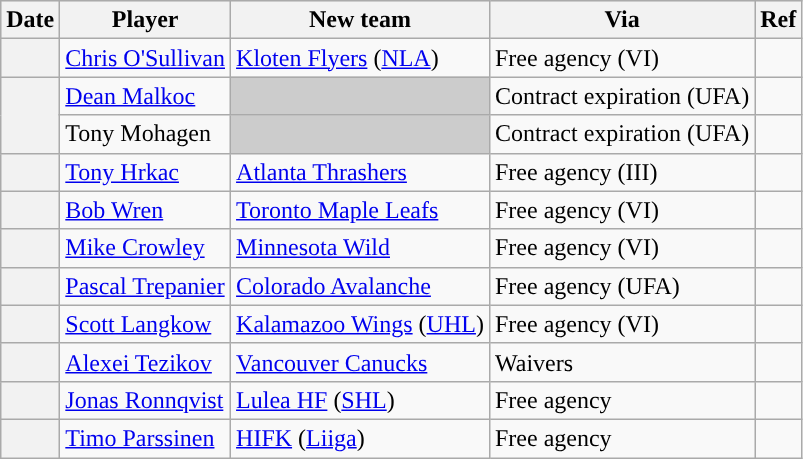<table class="wikitable plainrowheaders">
<tr style="background:#ddd; text-align:center;">
<th>Date</th>
<th>Player</th>
<th>New team</th>
<th>Via</th>
<th>Ref</th>
</tr>
<tr>
<th scope="row"></th>
<td><a href='#'>Chris O'Sullivan</a></td>
<td><a href='#'>Kloten Flyers</a> (<a href='#'>NLA</a>)</td>
<td>Free agency (VI)</td>
<td></td>
</tr>
<tr>
<th scope="row" rowspan=2></th>
<td><a href='#'>Dean Malkoc</a></td>
<td style="background:#ccc"></td>
<td>Contract expiration (UFA)</td>
<td></td>
</tr>
<tr>
<td>Tony Mohagen</td>
<td style="background:#ccc"></td>
<td>Contract expiration (UFA)</td>
<td></td>
</tr>
<tr>
<th scope="row"></th>
<td><a href='#'>Tony Hrkac</a></td>
<td><a href='#'>Atlanta Thrashers</a></td>
<td>Free agency (III)</td>
<td></td>
</tr>
<tr>
<th scope="row"></th>
<td><a href='#'>Bob Wren</a></td>
<td><a href='#'>Toronto Maple Leafs</a></td>
<td>Free agency (VI)</td>
<td></td>
</tr>
<tr>
<th scope="row"></th>
<td><a href='#'>Mike Crowley</a></td>
<td><a href='#'>Minnesota Wild</a></td>
<td>Free agency (VI)</td>
<td></td>
</tr>
<tr>
<th scope="row"></th>
<td><a href='#'>Pascal Trepanier</a></td>
<td><a href='#'>Colorado Avalanche</a></td>
<td>Free agency (UFA)</td>
<td></td>
</tr>
<tr>
<th scope="row"></th>
<td><a href='#'>Scott Langkow</a></td>
<td><a href='#'>Kalamazoo Wings</a> (<a href='#'>UHL</a>)</td>
<td>Free agency (VI)</td>
<td></td>
</tr>
<tr>
<th scope="row"></th>
<td><a href='#'>Alexei Tezikov</a></td>
<td><a href='#'>Vancouver Canucks</a></td>
<td>Waivers</td>
<td></td>
</tr>
<tr>
<th scope="row"></th>
<td><a href='#'>Jonas Ronnqvist</a></td>
<td><a href='#'>Lulea HF</a> (<a href='#'>SHL</a>)</td>
<td>Free agency</td>
<td></td>
</tr>
<tr>
<th scope="row"></th>
<td><a href='#'>Timo Parssinen</a></td>
<td><a href='#'>HIFK</a> (<a href='#'>Liiga</a>)</td>
<td>Free agency</td>
<td></td>
</tr>
</table>
